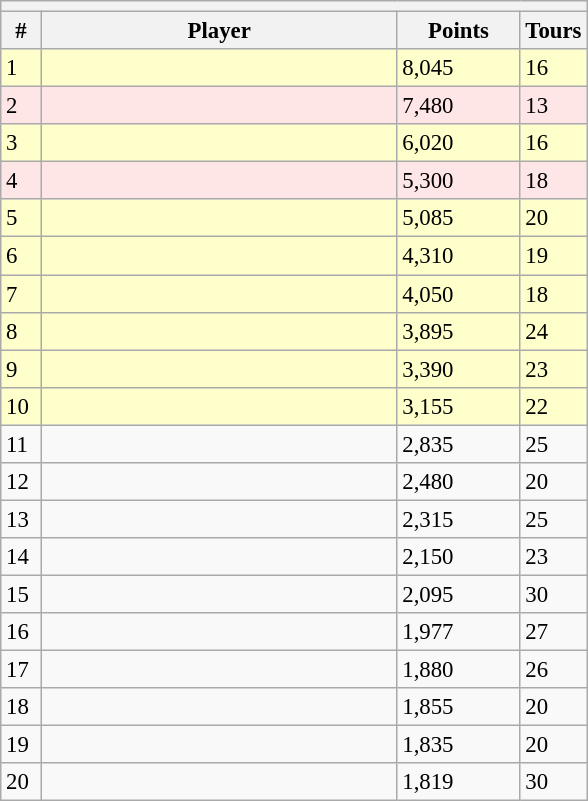<table class="wikitable" style="font-size:95%">
<tr>
<th colspan="5"></th>
</tr>
<tr>
<th width="20">#</th>
<th width="230">Player</th>
<th width="75">Points</th>
<th width="15">Tours</th>
</tr>
<tr bgcolor="#ffffcc">
<td>1</td>
<td align="left"></td>
<td>8,045</td>
<td>16</td>
</tr>
<tr bgcolor="FFE6E6">
<td>2</td>
<td align="left"></td>
<td>7,480</td>
<td>13</td>
</tr>
<tr bgcolor="#ffffcc">
<td>3</td>
<td align="left"></td>
<td>6,020</td>
<td>16</td>
</tr>
<tr bgcolor="FFE6E6">
<td>4</td>
<td align="left"></td>
<td>5,300</td>
<td>18</td>
</tr>
<tr bgcolor="#ffffcc">
<td>5</td>
<td align="left"></td>
<td>5,085</td>
<td>20</td>
</tr>
<tr bgcolor="#ffffcc">
<td>6</td>
<td align="left"></td>
<td>4,310</td>
<td>19</td>
</tr>
<tr bgcolor="#ffffcc">
<td>7</td>
<td align="left"></td>
<td>4,050</td>
<td>18</td>
</tr>
<tr bgcolor="#ffffcc">
<td>8</td>
<td align="left"></td>
<td>3,895</td>
<td>24</td>
</tr>
<tr bgcolor="#ffffcc">
<td>9</td>
<td align="left"></td>
<td>3,390</td>
<td>23</td>
</tr>
<tr bgcolor="#ffffcc">
<td>10</td>
<td align="left"></td>
<td>3,155</td>
<td>22</td>
</tr>
<tr>
<td>11</td>
<td align="left"></td>
<td>2,835</td>
<td>25</td>
</tr>
<tr>
<td>12</td>
<td align="left"></td>
<td>2,480</td>
<td>20</td>
</tr>
<tr>
<td>13</td>
<td align="left"></td>
<td>2,315</td>
<td>25</td>
</tr>
<tr>
<td>14</td>
<td align="left"></td>
<td>2,150</td>
<td>23</td>
</tr>
<tr>
<td>15</td>
<td align="left"></td>
<td>2,095</td>
<td>30</td>
</tr>
<tr>
<td>16</td>
<td align="left"></td>
<td>1,977</td>
<td>27</td>
</tr>
<tr>
<td>17</td>
<td align="left"></td>
<td>1,880</td>
<td>26</td>
</tr>
<tr>
<td>18</td>
<td align="left"></td>
<td>1,855</td>
<td>20</td>
</tr>
<tr>
<td>19</td>
<td align="left"></td>
<td>1,835</td>
<td>20</td>
</tr>
<tr>
<td>20</td>
<td align="left"></td>
<td>1,819</td>
<td>30</td>
</tr>
</table>
